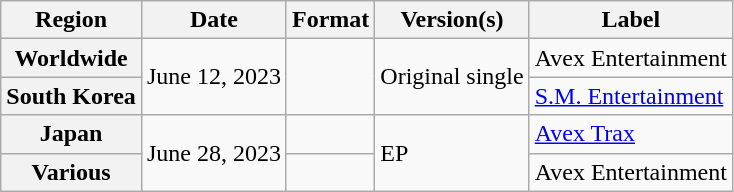<table class="wikitable plainrowheaders">
<tr>
<th scope="col">Region</th>
<th scope="col">Date</th>
<th scope="col">Format</th>
<th scope="col">Version(s)</th>
<th scope="col">Label</th>
</tr>
<tr>
<th scope="row">Worldwide</th>
<td rowspan="2">June 12, 2023</td>
<td rowspan="2"></td>
<td rowspan="2">Original single</td>
<td>Avex Entertainment</td>
</tr>
<tr>
<th scope="row">South Korea</th>
<td><a href='#'>S.M. Entertainment</a></td>
</tr>
<tr>
<th scope="row">Japan</th>
<td rowspan="2">June 28, 2023</td>
<td></td>
<td rowspan="2">EP</td>
<td><a href='#'>Avex Trax</a></td>
</tr>
<tr>
<th scope="row">Various</th>
<td></td>
<td>Avex Entertainment</td>
</tr>
</table>
